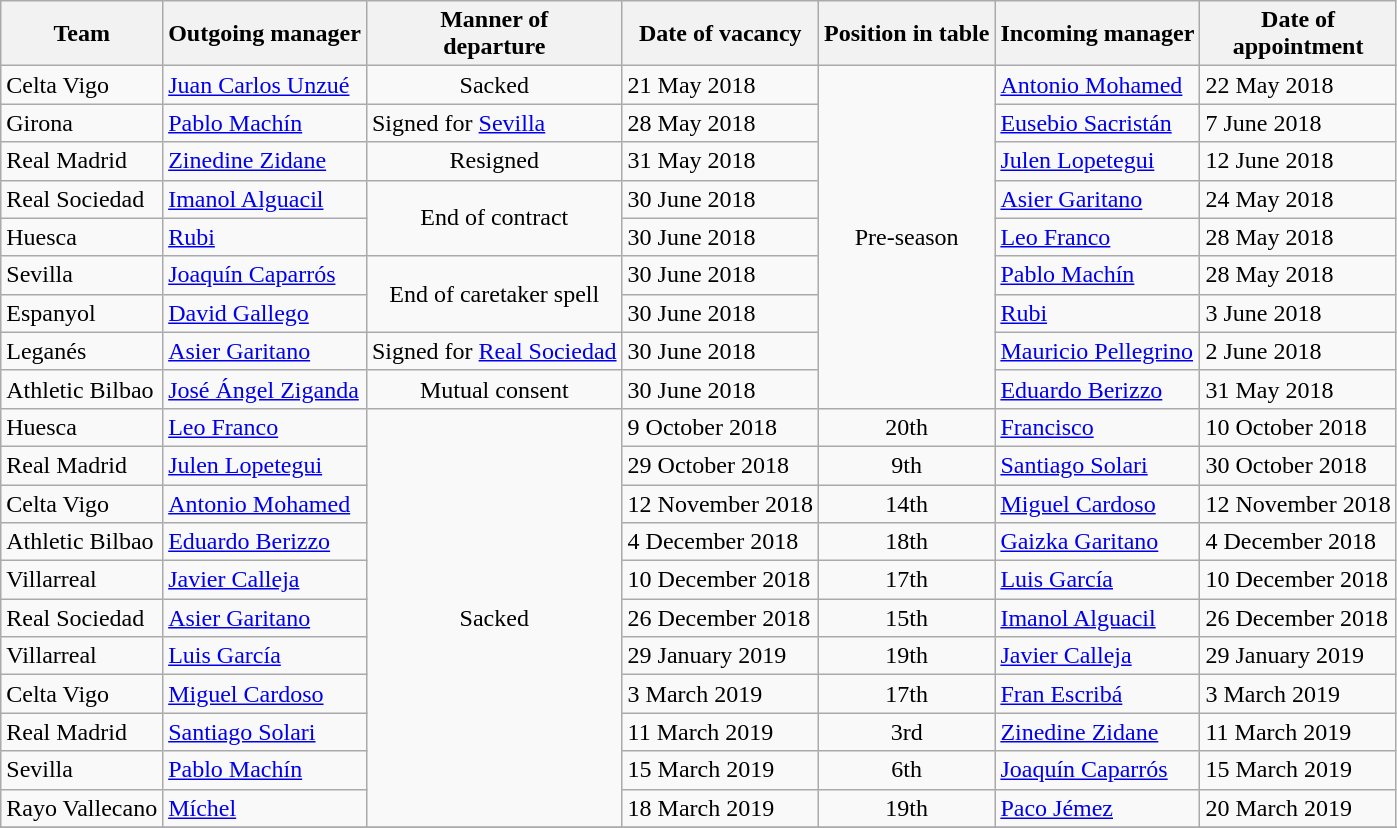<table class="wikitable sortable">
<tr>
<th>Team</th>
<th>Outgoing manager</th>
<th>Manner of<br>departure</th>
<th>Date of vacancy</th>
<th>Position in table</th>
<th>Incoming manager</th>
<th>Date of<br>appointment</th>
</tr>
<tr>
<td>Celta Vigo</td>
<td> <a href='#'>Juan Carlos Unzué</a></td>
<td align=center>Sacked</td>
<td>21 May 2018</td>
<td align=center rowspan=9>Pre-season</td>
<td> <a href='#'>Antonio Mohamed</a></td>
<td>22 May 2018</td>
</tr>
<tr>
<td>Girona</td>
<td> <a href='#'>Pablo Machín</a></td>
<td>Signed for <a href='#'>Sevilla</a></td>
<td>28 May 2018</td>
<td> <a href='#'>Eusebio Sacristán</a></td>
<td>7 June 2018</td>
</tr>
<tr>
<td>Real Madrid</td>
<td> <a href='#'>Zinedine Zidane</a></td>
<td align=center>Resigned</td>
<td>31 May 2018</td>
<td> <a href='#'>Julen Lopetegui</a></td>
<td>12 June 2018</td>
</tr>
<tr>
<td>Real Sociedad</td>
<td> <a href='#'>Imanol Alguacil</a></td>
<td align=center rowspan=2>End of contract</td>
<td>30 June 2018</td>
<td> <a href='#'>Asier Garitano</a></td>
<td>24 May 2018</td>
</tr>
<tr>
<td>Huesca</td>
<td> <a href='#'>Rubi</a></td>
<td>30 June 2018</td>
<td> <a href='#'>Leo Franco</a></td>
<td>28 May 2018</td>
</tr>
<tr>
<td>Sevilla</td>
<td> <a href='#'>Joaquín Caparrós</a></td>
<td align=center rowspan=2>End of caretaker spell</td>
<td>30 June 2018</td>
<td> <a href='#'>Pablo Machín</a></td>
<td>28 May 2018</td>
</tr>
<tr>
<td>Espanyol</td>
<td> <a href='#'>David Gallego</a></td>
<td>30 June 2018</td>
<td> <a href='#'>Rubi</a></td>
<td>3 June 2018</td>
</tr>
<tr>
<td>Leganés</td>
<td> <a href='#'>Asier Garitano</a></td>
<td align=center>Signed for <a href='#'>Real Sociedad</a></td>
<td>30 June 2018</td>
<td> <a href='#'>Mauricio Pellegrino</a></td>
<td>2 June 2018</td>
</tr>
<tr>
<td>Athletic Bilbao</td>
<td> <a href='#'>José Ángel Ziganda</a></td>
<td align=center>Mutual consent</td>
<td>30 June 2018</td>
<td> <a href='#'>Eduardo Berizzo</a></td>
<td>31 May 2018</td>
</tr>
<tr>
<td>Huesca</td>
<td> <a href='#'>Leo Franco</a></td>
<td rowspan=11 align=center>Sacked</td>
<td>9 October 2018</td>
<td align=center>20th</td>
<td> <a href='#'>Francisco</a></td>
<td>10 October 2018</td>
</tr>
<tr>
<td>Real Madrid</td>
<td> <a href='#'>Julen Lopetegui</a></td>
<td>29 October 2018</td>
<td align=center>9th</td>
<td> <a href='#'>Santiago Solari</a></td>
<td>30 October 2018</td>
</tr>
<tr>
<td>Celta Vigo</td>
<td> <a href='#'>Antonio Mohamed</a></td>
<td>12 November 2018</td>
<td align=center>14th</td>
<td> <a href='#'>Miguel Cardoso</a></td>
<td>12 November 2018</td>
</tr>
<tr>
<td>Athletic Bilbao</td>
<td> <a href='#'>Eduardo Berizzo</a></td>
<td>4 December 2018</td>
<td align=center>18th</td>
<td> <a href='#'>Gaizka Garitano</a></td>
<td>4 December 2018</td>
</tr>
<tr>
<td>Villarreal</td>
<td> <a href='#'>Javier Calleja</a></td>
<td>10 December 2018</td>
<td align=center>17th</td>
<td> <a href='#'>Luis García</a></td>
<td>10 December 2018</td>
</tr>
<tr>
<td>Real Sociedad</td>
<td> <a href='#'>Asier Garitano</a></td>
<td>26 December 2018</td>
<td align=center>15th</td>
<td> <a href='#'>Imanol Alguacil</a></td>
<td>26 December 2018</td>
</tr>
<tr>
<td>Villarreal</td>
<td> <a href='#'>Luis García</a></td>
<td>29 January 2019</td>
<td align=center>19th</td>
<td> <a href='#'>Javier Calleja</a></td>
<td>29 January 2019</td>
</tr>
<tr>
<td>Celta Vigo</td>
<td> <a href='#'>Miguel Cardoso</a></td>
<td>3 March 2019</td>
<td align=center>17th</td>
<td> <a href='#'>Fran Escribá</a></td>
<td>3 March 2019</td>
</tr>
<tr>
<td>Real Madrid</td>
<td> <a href='#'>Santiago Solari</a></td>
<td>11 March 2019</td>
<td align=center>3rd</td>
<td> <a href='#'>Zinedine Zidane</a></td>
<td>11 March 2019</td>
</tr>
<tr>
<td>Sevilla</td>
<td> <a href='#'>Pablo Machín</a></td>
<td>15 March 2019</td>
<td align=center>6th</td>
<td> <a href='#'>Joaquín Caparrós</a></td>
<td>15 March 2019</td>
</tr>
<tr>
<td>Rayo Vallecano</td>
<td> <a href='#'>Míchel</a></td>
<td>18 March 2019</td>
<td align=center>19th</td>
<td> <a href='#'>Paco Jémez</a></td>
<td>20 March 2019</td>
</tr>
<tr>
</tr>
</table>
